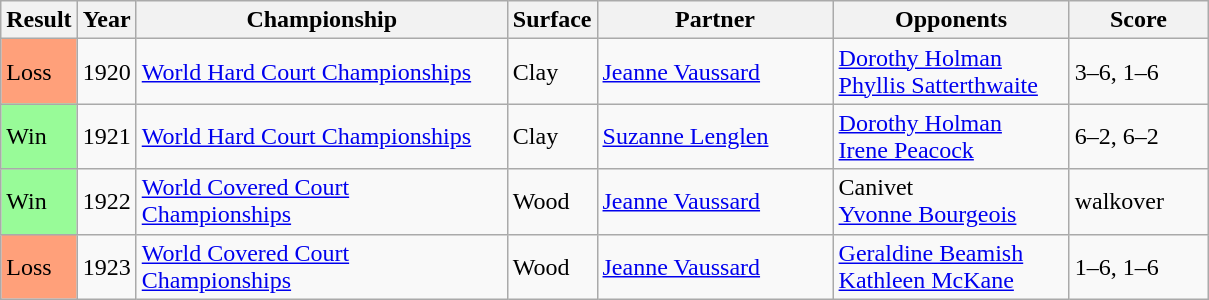<table class="sortable wikitable">
<tr>
<th>Result</th>
<th>Year</th>
<th style="width:240px">Championship</th>
<th style="width:50px">Surface</th>
<th style="width:150px">Partner</th>
<th style="width:150px">Opponents</th>
<th style="width:85px" class="unsortable">Score</th>
</tr>
<tr>
<td style="background:#ffa07a;">Loss</td>
<td>1920</td>
<td><a href='#'>World Hard Court Championships</a></td>
<td>Clay</td>
<td> <a href='#'>Jeanne Vaussard</a></td>
<td> <a href='#'>Dorothy Holman</a> <br> <a href='#'>Phyllis Satterthwaite</a></td>
<td>3–6, 1–6</td>
</tr>
<tr>
<td style="background:#98fb98;">Win</td>
<td>1921</td>
<td><a href='#'>World Hard Court Championships</a></td>
<td>Clay</td>
<td> <a href='#'>Suzanne Lenglen</a></td>
<td> <a href='#'>Dorothy Holman</a> <br> <a href='#'>Irene Peacock</a></td>
<td>6–2, 6–2</td>
</tr>
<tr>
<td style="background:#98fb98;">Win</td>
<td>1922</td>
<td><a href='#'>World Covered Court Championships</a></td>
<td>Wood</td>
<td> <a href='#'>Jeanne Vaussard</a></td>
<td> Canivet <br> <a href='#'>Yvonne Bourgeois</a></td>
<td>walkover</td>
</tr>
<tr>
<td style="background:#ffa07a;">Loss</td>
<td>1923</td>
<td><a href='#'>World Covered Court Championships</a></td>
<td>Wood</td>
<td> <a href='#'>Jeanne Vaussard</a></td>
<td> <a href='#'>Geraldine Beamish</a> <br>  <a href='#'>Kathleen McKane</a></td>
<td>1–6, 1–6</td>
</tr>
</table>
